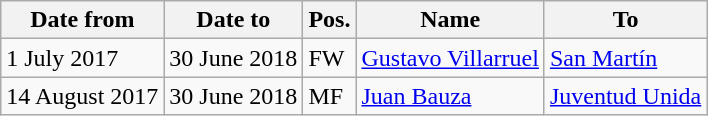<table class="wikitable">
<tr>
<th>Date from</th>
<th>Date to</th>
<th>Pos.</th>
<th>Name</th>
<th>To</th>
</tr>
<tr>
<td>1 July 2017</td>
<td>30 June 2018</td>
<td>FW</td>
<td> <a href='#'>Gustavo Villarruel</a></td>
<td> <a href='#'>San Martín</a></td>
</tr>
<tr>
<td>14 August 2017</td>
<td>30 June 2018</td>
<td>MF</td>
<td> <a href='#'>Juan Bauza</a></td>
<td> <a href='#'>Juventud Unida</a></td>
</tr>
</table>
